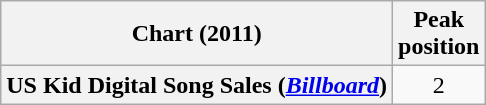<table class="wikitable sortable plainrowheaders" style="text-align:center">
<tr>
<th scope="col">Chart (2011)</th>
<th scope="col">Peak<br>position</th>
</tr>
<tr>
<th scope="row">US Kid Digital Song Sales (<em><a href='#'>Billboard</a></em>)</th>
<td>2</td>
</tr>
</table>
